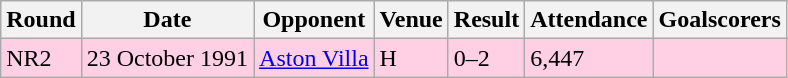<table class="wikitable">
<tr>
<th>Round</th>
<th>Date</th>
<th>Opponent</th>
<th>Venue</th>
<th>Result</th>
<th>Attendance</th>
<th>Goalscorers</th>
</tr>
<tr style="background-color: #ffd0e3;">
<td>NR2</td>
<td>23 October 1991</td>
<td><a href='#'>Aston Villa</a></td>
<td>H</td>
<td>0–2</td>
<td>6,447</td>
<td></td>
</tr>
</table>
